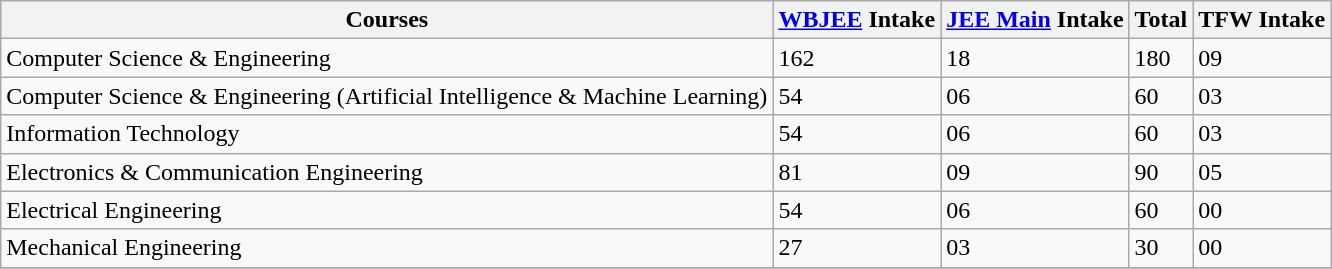<table class="wikitable">
<tr>
<th>Courses</th>
<th><a href='#'>WBJEE</a> Intake</th>
<th><a href='#'>JEE Main</a> Intake</th>
<th>Total</th>
<th>TFW Intake</th>
</tr>
<tr>
<td>Computer Science & Engineering</td>
<td>162</td>
<td>18</td>
<td>180</td>
<td>09</td>
</tr>
<tr>
<td>Computer Science & Engineering (Artificial Intelligence & Machine Learning)</td>
<td>54</td>
<td>06</td>
<td>60</td>
<td>03</td>
</tr>
<tr>
<td>Information Technology</td>
<td>54</td>
<td>06</td>
<td>60</td>
<td>03</td>
</tr>
<tr>
<td>Electronics & Communication Engineering</td>
<td>81</td>
<td>09</td>
<td>90</td>
<td>05</td>
</tr>
<tr>
<td>Electrical Engineering</td>
<td>54</td>
<td>06</td>
<td>60</td>
<td>00</td>
</tr>
<tr>
<td>Mechanical Engineering</td>
<td>27</td>
<td>03</td>
<td>30</td>
<td>00</td>
</tr>
<tr>
</tr>
</table>
